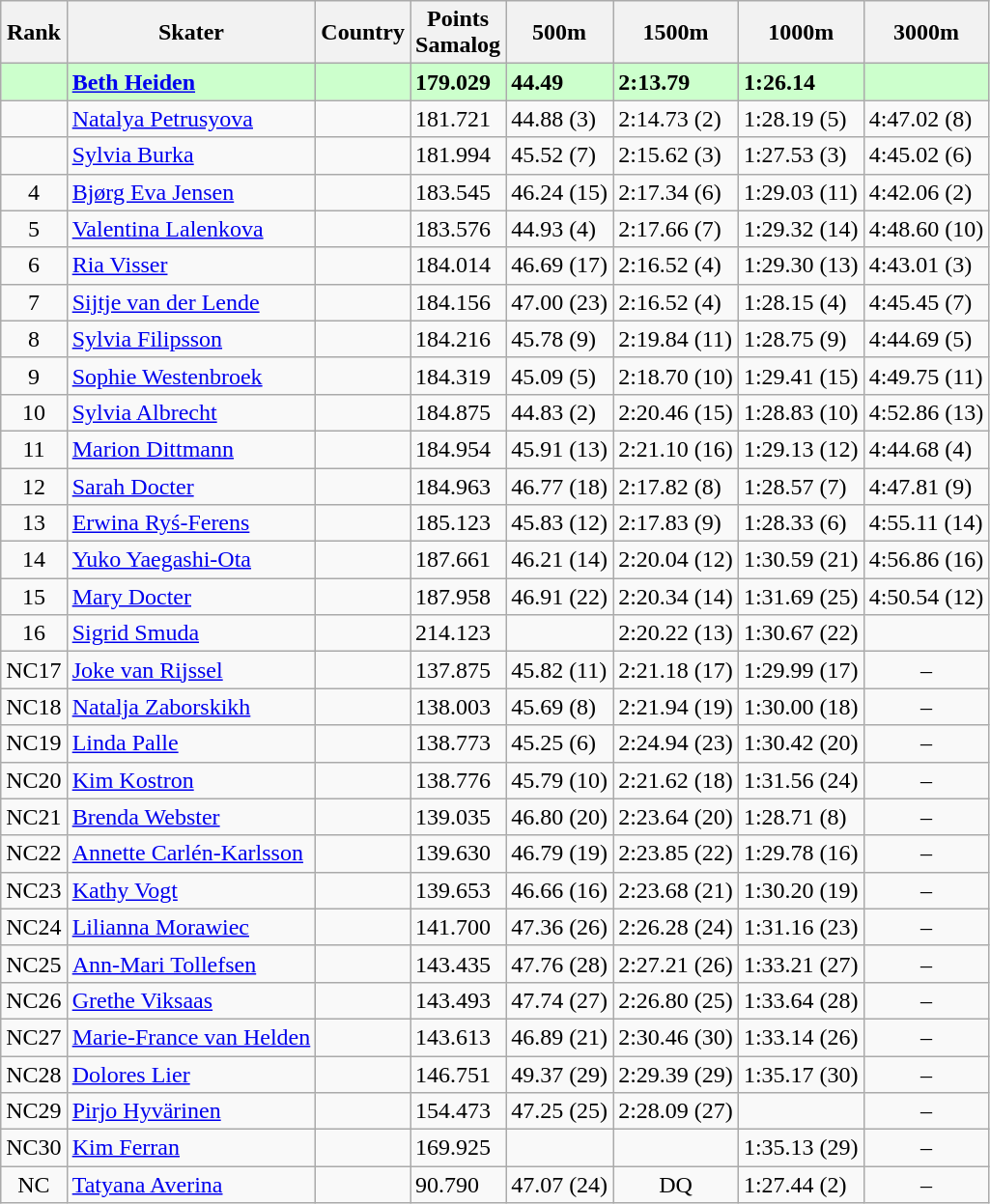<table class="wikitable sortable" style="text-align:left">
<tr>
<th>Rank</th>
<th>Skater</th>
<th>Country</th>
<th>Points <br> Samalog</th>
<th>500m</th>
<th>1500m</th>
<th>1000m</th>
<th>3000m</th>
</tr>
<tr bgcolor=ccffcc>
<td style="text-align:center"></td>
<td><strong><a href='#'>Beth Heiden</a></strong></td>
<td></td>
<td><strong>179.029</strong></td>
<td><strong>44.49</strong> </td>
<td><strong>2:13.79</strong> </td>
<td><strong>1:26.14</strong> </td>
<td></td>
</tr>
<tr>
<td style="text-align:center"></td>
<td><a href='#'>Natalya Petrusyova</a></td>
<td></td>
<td>181.721</td>
<td>44.88 (3)</td>
<td>2:14.73 (2)</td>
<td>1:28.19 (5)</td>
<td>4:47.02 (8)</td>
</tr>
<tr>
<td style="text-align:center"></td>
<td><a href='#'>Sylvia Burka</a></td>
<td></td>
<td>181.994</td>
<td>45.52 (7)</td>
<td>2:15.62 (3)</td>
<td>1:27.53 (3)</td>
<td>4:45.02 (6)</td>
</tr>
<tr>
<td style="text-align:center">4</td>
<td><a href='#'>Bjørg Eva Jensen</a></td>
<td></td>
<td>183.545</td>
<td>46.24 (15)</td>
<td>2:17.34 (6)</td>
<td>1:29.03 (11)</td>
<td>4:42.06 (2)</td>
</tr>
<tr>
<td style="text-align:center">5</td>
<td><a href='#'>Valentina Lalenkova</a></td>
<td></td>
<td>183.576</td>
<td>44.93 (4)</td>
<td>2:17.66 (7)</td>
<td>1:29.32 (14)</td>
<td>4:48.60 (10)</td>
</tr>
<tr>
<td style="text-align:center">6</td>
<td><a href='#'>Ria Visser</a></td>
<td></td>
<td>184.014</td>
<td>46.69 (17)</td>
<td>2:16.52 (4)</td>
<td>1:29.30 (13)</td>
<td>4:43.01 (3)</td>
</tr>
<tr>
<td style="text-align:center">7</td>
<td><a href='#'>Sijtje van der Lende</a></td>
<td></td>
<td>184.156</td>
<td>47.00 (23)</td>
<td>2:16.52 (4)</td>
<td>1:28.15 (4)</td>
<td>4:45.45 (7)</td>
</tr>
<tr>
<td style="text-align:center">8</td>
<td><a href='#'>Sylvia Filipsson</a></td>
<td></td>
<td>184.216</td>
<td>45.78 (9)</td>
<td>2:19.84 (11)</td>
<td>1:28.75 (9)</td>
<td>4:44.69 (5)</td>
</tr>
<tr>
<td style="text-align:center">9</td>
<td><a href='#'>Sophie Westenbroek</a></td>
<td></td>
<td>184.319</td>
<td>45.09 (5)</td>
<td>2:18.70 (10)</td>
<td>1:29.41 (15)</td>
<td>4:49.75 (11)</td>
</tr>
<tr>
<td style="text-align:center">10</td>
<td><a href='#'>Sylvia Albrecht</a></td>
<td></td>
<td>184.875</td>
<td>44.83 (2)</td>
<td>2:20.46 (15)</td>
<td>1:28.83 (10)</td>
<td>4:52.86 (13)</td>
</tr>
<tr>
<td style="text-align:center">11</td>
<td><a href='#'>Marion Dittmann</a></td>
<td></td>
<td>184.954</td>
<td>45.91 (13)</td>
<td>2:21.10 (16)</td>
<td>1:29.13 (12)</td>
<td>4:44.68 (4)</td>
</tr>
<tr>
<td style="text-align:center">12</td>
<td><a href='#'>Sarah Docter</a></td>
<td></td>
<td>184.963</td>
<td>46.77 (18)</td>
<td>2:17.82 (8)</td>
<td>1:28.57 (7)</td>
<td>4:47.81 (9)</td>
</tr>
<tr>
<td style="text-align:center">13</td>
<td><a href='#'>Erwina Ryś-Ferens</a></td>
<td></td>
<td>185.123</td>
<td>45.83 (12)</td>
<td>2:17.83 (9)</td>
<td>1:28.33 (6)</td>
<td>4:55.11 (14)</td>
</tr>
<tr>
<td style="text-align:center">14</td>
<td><a href='#'>Yuko Yaegashi-Ota</a></td>
<td></td>
<td>187.661</td>
<td>46.21 (14)</td>
<td>2:20.04 (12)</td>
<td>1:30.59 (21)</td>
<td>4:56.86 (16)</td>
</tr>
<tr>
<td style="text-align:center">15</td>
<td><a href='#'>Mary Docter</a></td>
<td></td>
<td>187.958</td>
<td>46.91 (22)</td>
<td>2:20.34 (14)</td>
<td>1:31.69 (25)</td>
<td>4:50.54 (12)</td>
</tr>
<tr>
<td style="text-align:center">16</td>
<td><a href='#'>Sigrid Smuda</a></td>
<td></td>
<td>214.123</td>
<td></td>
<td>2:20.22 (13)</td>
<td>1:30.67 (22)</td>
<td></td>
</tr>
<tr>
<td style="text-align:center">NC17</td>
<td><a href='#'>Joke van Rijssel</a></td>
<td></td>
<td>137.875</td>
<td>45.82 (11)</td>
<td>2:21.18 (17)</td>
<td>1:29.99 (17)</td>
<td style="text-align:center">–</td>
</tr>
<tr>
<td style="text-align:center">NC18</td>
<td><a href='#'>Natalja Zaborskikh</a></td>
<td></td>
<td>138.003</td>
<td>45.69 (8)</td>
<td>2:21.94 (19)</td>
<td>1:30.00 (18)</td>
<td style="text-align:center">–</td>
</tr>
<tr>
<td style="text-align:center">NC19</td>
<td><a href='#'>Linda Palle</a></td>
<td></td>
<td>138.773</td>
<td>45.25 (6)</td>
<td>2:24.94 (23)</td>
<td>1:30.42 (20)</td>
<td style="text-align:center">–</td>
</tr>
<tr>
<td style="text-align:center">NC20</td>
<td><a href='#'>Kim Kostron</a></td>
<td></td>
<td>138.776</td>
<td>45.79 (10)</td>
<td>2:21.62 (18)</td>
<td>1:31.56 (24)</td>
<td style="text-align:center">–</td>
</tr>
<tr>
<td style="text-align:center">NC21</td>
<td><a href='#'>Brenda Webster</a></td>
<td></td>
<td>139.035</td>
<td>46.80 (20)</td>
<td>2:23.64 (20)</td>
<td>1:28.71 (8)</td>
<td style="text-align:center">–</td>
</tr>
<tr>
<td style="text-align:center">NC22</td>
<td><a href='#'>Annette Carlén-Karlsson</a></td>
<td></td>
<td>139.630</td>
<td>46.79 (19)</td>
<td>2:23.85 (22)</td>
<td>1:29.78 (16)</td>
<td style="text-align:center">–</td>
</tr>
<tr>
<td style="text-align:center">NC23</td>
<td><a href='#'>Kathy Vogt</a></td>
<td></td>
<td>139.653</td>
<td>46.66 (16)</td>
<td>2:23.68 (21)</td>
<td>1:30.20 (19)</td>
<td style="text-align:center">–</td>
</tr>
<tr>
<td style="text-align:center">NC24</td>
<td><a href='#'>Lilianna Morawiec</a></td>
<td></td>
<td>141.700</td>
<td>47.36 (26)</td>
<td>2:26.28 (24)</td>
<td>1:31.16 (23)</td>
<td style="text-align:center">–</td>
</tr>
<tr>
<td style="text-align:center">NC25</td>
<td><a href='#'>Ann-Mari Tollefsen</a></td>
<td></td>
<td>143.435</td>
<td>47.76 (28)</td>
<td>2:27.21 (26)</td>
<td>1:33.21 (27)</td>
<td style="text-align:center">–</td>
</tr>
<tr>
<td style="text-align:center">NC26</td>
<td><a href='#'>Grethe Viksaas</a></td>
<td></td>
<td>143.493</td>
<td>47.74 (27)</td>
<td>2:26.80 (25)</td>
<td>1:33.64 (28)</td>
<td style="text-align:center">–</td>
</tr>
<tr>
<td style="text-align:center">NC27</td>
<td><a href='#'>Marie-France van Helden</a></td>
<td></td>
<td>143.613</td>
<td>46.89 (21)</td>
<td>2:30.46 (30)</td>
<td>1:33.14 (26)</td>
<td style="text-align:center">–</td>
</tr>
<tr>
<td style="text-align:center">NC28</td>
<td><a href='#'>Dolores Lier</a></td>
<td></td>
<td>146.751</td>
<td>49.37 (29)</td>
<td>2:29.39 (29)</td>
<td>1:35.17 (30)</td>
<td style="text-align:center">–</td>
</tr>
<tr>
<td style="text-align:center">NC29</td>
<td><a href='#'>Pirjo Hyvärinen</a></td>
<td></td>
<td>154.473</td>
<td>47.25 (25)</td>
<td>2:28.09 (27)</td>
<td></td>
<td style="text-align:center">–</td>
</tr>
<tr>
<td style="text-align:center">NC30</td>
<td><a href='#'>Kim Ferran</a></td>
<td></td>
<td>169.925</td>
<td></td>
<td></td>
<td>1:35.13 (29)</td>
<td style="text-align:center">–</td>
</tr>
<tr>
<td style="text-align:center">NC</td>
<td><a href='#'>Tatyana Averina</a></td>
<td></td>
<td>90.790</td>
<td>47.07 (24)</td>
<td style="text-align:center">DQ</td>
<td>1:27.44 (2)</td>
<td style="text-align:center">–</td>
</tr>
</table>
